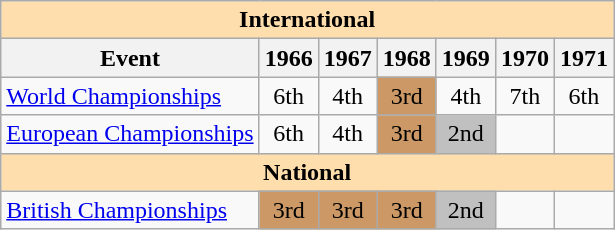<table class="wikitable" style="text-align:center">
<tr>
<th style="background-color: #ffdead; " colspan=7 align=center>International</th>
</tr>
<tr>
<th>Event</th>
<th>1966</th>
<th>1967</th>
<th>1968</th>
<th>1969</th>
<th>1970</th>
<th>1971</th>
</tr>
<tr>
<td align=left><a href='#'>World Championships</a></td>
<td>6th</td>
<td>4th</td>
<td bgcolor=cc9966>3rd</td>
<td>4th</td>
<td>7th</td>
<td>6th</td>
</tr>
<tr>
<td align=left><a href='#'>European Championships</a></td>
<td>6th</td>
<td>4th</td>
<td bgcolor=cc9966>3rd</td>
<td bgcolor=silver>2nd</td>
<td></td>
<td></td>
</tr>
<tr>
<th style="background-color: #ffdead; " colspan=7 align=center>National</th>
</tr>
<tr>
<td align=left><a href='#'>British Championships</a></td>
<td bgcolor=cc9966>3rd</td>
<td bgcolor=cc9966>3rd</td>
<td bgcolor=cc9966>3rd</td>
<td bgcolor=silver>2nd</td>
<td></td>
<td></td>
</tr>
</table>
